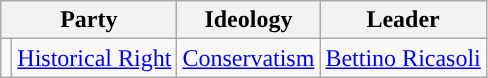<table class=wikitable style="font-size:100%">
<tr>
<th colspan=2>Party</th>
<th>Ideology</th>
<th>Leader</th>
</tr>
<tr>
<td style="color:inherit;background:"></td>
<td><a href='#'>Historical Right</a></td>
<td><a href='#'>Conservatism</a></td>
<td><a href='#'>Bettino Ricasoli</a></td>
</tr>
</table>
